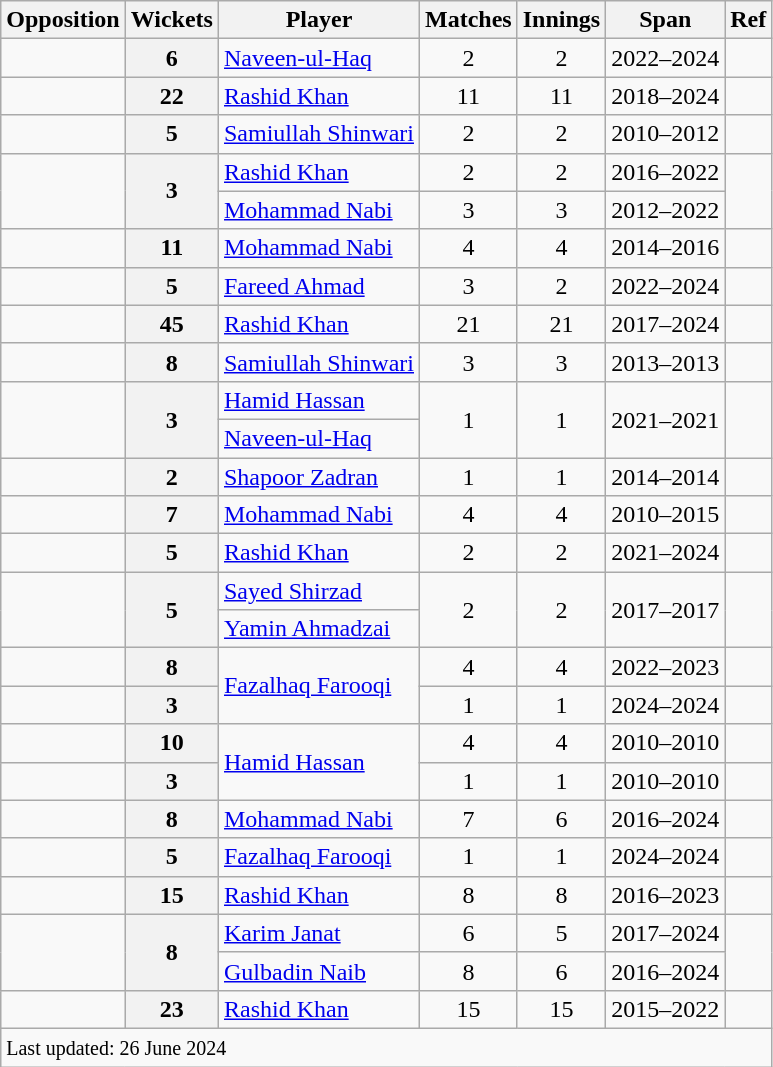<table class="wikitable plainrowheaders sortable">
<tr>
<th scope="col">Opposition</th>
<th scope="col">Wickets</th>
<th scope="col">Player</th>
<th scope="col">Matches</th>
<th scope="col">Innings</th>
<th scope="col">Span</th>
<th scope="col">Ref</th>
</tr>
<tr>
<td></td>
<th scope=row style=text-align:center;>6</th>
<td><a href='#'>Naveen-ul-Haq</a></td>
<td align="center">2</td>
<td align="center">2</td>
<td>2022–2024</td>
<td></td>
</tr>
<tr>
<td></td>
<th scope=row style=text-align:center;>22</th>
<td><a href='#'>Rashid Khan</a></td>
<td align="center">11</td>
<td align=center>11</td>
<td>2018–2024</td>
<td></td>
</tr>
<tr>
<td></td>
<th scope=row style=text-align:center;>5</th>
<td><a href='#'>Samiullah Shinwari</a></td>
<td align="center">2</td>
<td align=center>2</td>
<td>2010–2012</td>
<td></td>
</tr>
<tr>
<td rowspan=2></td>
<th scope="row" style="text-align:center;" rowspan=2>3</th>
<td><a href='#'>Rashid Khan</a></td>
<td align="center">2</td>
<td align="center">2</td>
<td>2016–2022</td>
<td rowspan=2></td>
</tr>
<tr>
<td><a href='#'>Mohammad Nabi</a></td>
<td align="center">3</td>
<td align="center">3</td>
<td>2012–2022</td>
</tr>
<tr>
<td></td>
<th scope=row style=text-align:center;>11</th>
<td><a href='#'>Mohammad Nabi</a></td>
<td align="center">4</td>
<td align=center>4</td>
<td>2014–2016</td>
<td></td>
</tr>
<tr>
<td></td>
<th scope=row style=text-align:center;>5</th>
<td><a href='#'>Fareed Ahmad</a></td>
<td align="center">3</td>
<td align=center>2</td>
<td>2022–2024</td>
<td></td>
</tr>
<tr>
<td></td>
<th scope=row style=text-align:center;>45</th>
<td><a href='#'>Rashid Khan</a></td>
<td align="center">21</td>
<td align=center>21</td>
<td>2017–2024</td>
<td></td>
</tr>
<tr>
<td></td>
<th scope=row style=text-align:center;>8</th>
<td><a href='#'>Samiullah Shinwari</a></td>
<td align="center">3</td>
<td align="center">3</td>
<td>2013–2013</td>
<td></td>
</tr>
<tr>
<td rowspan=2></td>
<th scope=row style=text-align:center; rowspan=2>3</th>
<td><a href='#'>Hamid Hassan</a></td>
<td align="center" rowspan=2>1</td>
<td align="center" rowspan=2>1</td>
<td rowspan=2>2021–2021</td>
<td rowspan=2></td>
</tr>
<tr>
<td><a href='#'>Naveen-ul-Haq</a></td>
</tr>
<tr>
<td></td>
<th scope=row style=text-align:center;>2</th>
<td><a href='#'>Shapoor Zadran</a></td>
<td align="center">1</td>
<td align=center>1</td>
<td>2014–2014</td>
<td></td>
</tr>
<tr>
<td></td>
<th scope=row style=text-align:center;>7</th>
<td><a href='#'>Mohammad Nabi</a></td>
<td align="center">4</td>
<td align=center>4</td>
<td>2010–2015</td>
<td></td>
</tr>
<tr>
<td></td>
<th scope="row" style="text-align:center;">5</th>
<td><a href='#'>Rashid Khan</a></td>
<td align="center">2</td>
<td align="center">2</td>
<td>2021–2024</td>
<td></td>
</tr>
<tr>
<td rowspan=2></td>
<th scope=row style=text-align:center; rowspan=2>5</th>
<td><a href='#'>Sayed Shirzad</a></td>
<td align="center" rowspan=2>2</td>
<td align=center rowspan=2>2</td>
<td rowspan=2>2017–2017</td>
<td rowspan=2></td>
</tr>
<tr>
<td><a href='#'>Yamin Ahmadzai</a></td>
</tr>
<tr>
<td></td>
<th scope=row style=text-align:center;>8</th>
<td rowspan=2><a href='#'>Fazalhaq Farooqi</a></td>
<td align="center">4</td>
<td align="center">4</td>
<td>2022–2023</td>
<td></td>
</tr>
<tr>
<td></td>
<th scope=row style=text-align:center;>3</th>
<td align="center">1</td>
<td align=center>1</td>
<td>2024–2024</td>
<td></td>
</tr>
<tr>
<td></td>
<th scope=row style=text-align:center;>10</th>
<td rowspan=2><a href='#'>Hamid Hassan</a></td>
<td align="center">4</td>
<td align=center>4</td>
<td>2010–2010</td>
<td></td>
</tr>
<tr>
<td></td>
<th scope=row style=text-align:center;>3</th>
<td align="center">1</td>
<td align=center>1</td>
<td>2010–2010</td>
<td></td>
</tr>
<tr>
<td></td>
<th scope=row style=text-align:center;>8</th>
<td><a href='#'>Mohammad Nabi</a></td>
<td align="center">7</td>
<td align="center">6</td>
<td>2016–2024</td>
<td></td>
</tr>
<tr>
<td></td>
<th scope=row style=text-align:center;>5</th>
<td><a href='#'>Fazalhaq Farooqi</a></td>
<td align="center">1</td>
<td align="center">1</td>
<td>2024–2024</td>
<td></td>
</tr>
<tr>
<td></td>
<th scope=row style=text-align:center;>15</th>
<td><a href='#'>Rashid Khan</a></td>
<td align="center">8</td>
<td align="center">8</td>
<td>2016–2023</td>
<td></td>
</tr>
<tr>
<td rowspan=2></td>
<th scope="row" style="text-align:center;" rowspan=2>8</th>
<td><a href='#'>Karim Janat</a></td>
<td align="center">6</td>
<td align=center>5</td>
<td>2017–2024</td>
<td rowspan=2></td>
</tr>
<tr>
<td><a href='#'>Gulbadin Naib</a></td>
<td align="center">8</td>
<td align=center>6</td>
<td>2016–2024</td>
</tr>
<tr>
<td></td>
<th scope="row" style="text-align:center;">23</th>
<td><a href='#'>Rashid Khan</a></td>
<td align="center">15</td>
<td align=center>15</td>
<td>2015–2022</td>
<td></td>
</tr>
<tr>
<td colspan=7><small>Last updated: 26 June 2024</small></td>
</tr>
</table>
